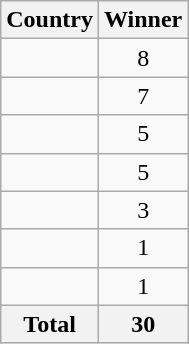<table class="wikitable sortable" style="text-align:center">
<tr>
<th>Country</th>
<th>Winner</th>
</tr>
<tr>
<td align=left></td>
<td>8</td>
</tr>
<tr>
<td align=left></td>
<td>7</td>
</tr>
<tr>
<td align=left></td>
<td>5</td>
</tr>
<tr>
<td align=left></td>
<td>5</td>
</tr>
<tr>
<td align=left></td>
<td>3</td>
</tr>
<tr>
<td align=left></td>
<td>1</td>
</tr>
<tr>
<td align=left></td>
<td>1</td>
</tr>
<tr>
<th>Total</th>
<th>30</th>
</tr>
</table>
